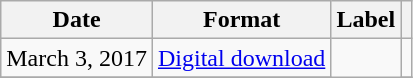<table class="wikitable plainrowheaders">
<tr>
<th scope="col">Date</th>
<th scope="col">Format</th>
<th scope="col">Label</th>
<th scope="col"></th>
</tr>
<tr>
<td>March 3, 2017</td>
<td><a href='#'>Digital download</a></td>
<td rowspan="3"></td>
<td></td>
</tr>
<tr>
</tr>
</table>
